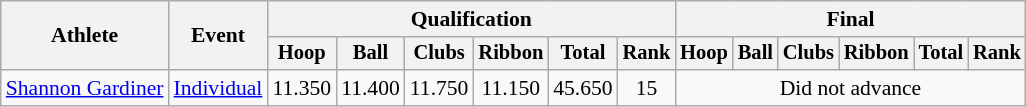<table class=wikitable style="font-size:90%">
<tr>
<th rowspan=2>Athlete</th>
<th rowspan=2>Event</th>
<th colspan=6>Qualification</th>
<th colspan=6>Final</th>
</tr>
<tr style="font-size:95%">
<th>Hoop</th>
<th>Ball</th>
<th>Clubs</th>
<th>Ribbon</th>
<th>Total</th>
<th>Rank</th>
<th>Hoop</th>
<th>Ball</th>
<th>Clubs</th>
<th>Ribbon</th>
<th>Total</th>
<th>Rank</th>
</tr>
<tr align=center>
<td align=left><a href='#'>Shannon Gardiner</a></td>
<td align=left><a href='#'>Individual</a></td>
<td>11.350</td>
<td>11.400</td>
<td>11.750</td>
<td>11.150</td>
<td>45.650</td>
<td>15</td>
<td colspan=6>Did not advance</td>
</tr>
</table>
